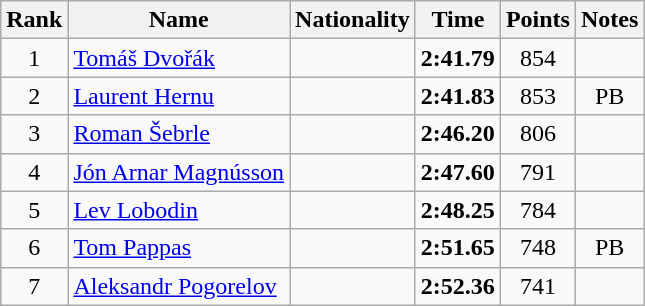<table class="wikitable sortable" style="text-align:center">
<tr>
<th>Rank</th>
<th>Name</th>
<th>Nationality</th>
<th>Time</th>
<th>Points</th>
<th>Notes</th>
</tr>
<tr>
<td>1</td>
<td align="left"><a href='#'>Tomáš Dvořák</a></td>
<td align=left></td>
<td><strong>2:41.79</strong></td>
<td>854</td>
<td></td>
</tr>
<tr>
<td>2</td>
<td align="left"><a href='#'>Laurent Hernu</a></td>
<td align=left></td>
<td><strong>2:41.83</strong></td>
<td>853</td>
<td>PB</td>
</tr>
<tr>
<td>3</td>
<td align="left"><a href='#'>Roman Šebrle</a></td>
<td align=left></td>
<td><strong>2:46.20</strong></td>
<td>806</td>
<td></td>
</tr>
<tr>
<td>4</td>
<td align="left"><a href='#'>Jón Arnar Magnússon</a></td>
<td align=left></td>
<td><strong>2:47.60</strong></td>
<td>791</td>
<td></td>
</tr>
<tr>
<td>5</td>
<td align="left"><a href='#'>Lev Lobodin</a></td>
<td align=left></td>
<td><strong>2:48.25</strong></td>
<td>784</td>
<td></td>
</tr>
<tr>
<td>6</td>
<td align="left"><a href='#'>Tom Pappas</a></td>
<td align=left></td>
<td><strong>2:51.65</strong></td>
<td>748</td>
<td>PB</td>
</tr>
<tr>
<td>7</td>
<td align="left"><a href='#'>Aleksandr Pogorelov</a></td>
<td align=left></td>
<td><strong>2:52.36</strong></td>
<td>741</td>
<td></td>
</tr>
</table>
